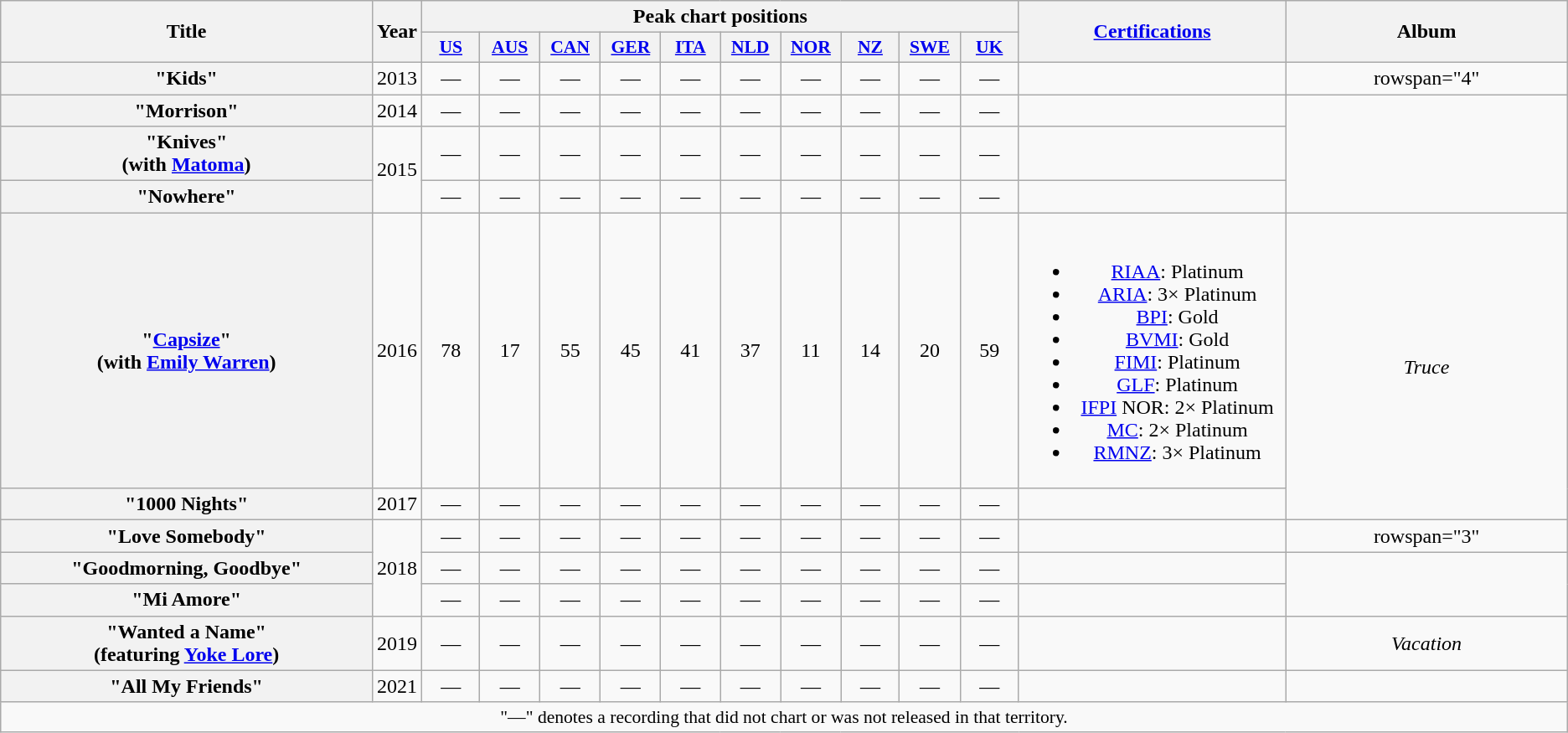<table class="wikitable plainrowheaders" style="text-align:center;">
<tr>
<th scope="col" rowspan="2" style="width:20em;">Title</th>
<th scope="col" rowspan="2" style="width:1em;">Year</th>
<th scope="col" colspan="10">Peak chart positions</th>
<th scope="col" rowspan="2" style="width:14em;"><a href='#'>Certifications</a></th>
<th scope="col" rowspan="2" style="width:15em;">Album</th>
</tr>
<tr>
<th scope="col" style="width:3em;font-size:90%;"><a href='#'>US</a><br></th>
<th scope="col" style="width:3em;font-size:90%;"><a href='#'>AUS</a><br></th>
<th scope="col" style="width:3em;font-size:90%;"><a href='#'>CAN</a><br></th>
<th scope="col" style="width:3em;font-size:90%;"><a href='#'>GER</a><br></th>
<th scope="col" style="width:3em;font-size:90%;"><a href='#'>ITA</a><br></th>
<th scope="col" style="width:3em;font-size:90%;"><a href='#'>NLD</a><br></th>
<th scope="col" style="width:3em;font-size:90%;"><a href='#'>NOR</a><br></th>
<th scope="col" style="width:3em;font-size:90%;"><a href='#'>NZ</a><br></th>
<th scope="col" style="width:3em;font-size:90%;"><a href='#'>SWE</a><br></th>
<th scope="col" style="width:3em;font-size:90%;"><a href='#'>UK</a><br></th>
</tr>
<tr>
<th scope="row">"Kids"</th>
<td>2013</td>
<td>—</td>
<td>—</td>
<td>—</td>
<td>—</td>
<td>—</td>
<td>—</td>
<td>—</td>
<td>—</td>
<td>—</td>
<td>—</td>
<td></td>
<td>rowspan="4" </td>
</tr>
<tr>
<th scope="row">"Morrison"</th>
<td>2014</td>
<td>—</td>
<td>—</td>
<td>—</td>
<td>—</td>
<td>—</td>
<td>—</td>
<td>—</td>
<td>—</td>
<td>—</td>
<td>—</td>
<td></td>
</tr>
<tr>
<th scope="row">"Knives"<br><span>(with <a href='#'>Matoma</a>)</span></th>
<td rowspan="2">2015</td>
<td>—</td>
<td>—</td>
<td>—</td>
<td>—</td>
<td>—</td>
<td>—</td>
<td>—</td>
<td>—</td>
<td>—</td>
<td>—</td>
<td></td>
</tr>
<tr>
<th scope="row">"Nowhere"</th>
<td>—</td>
<td>—</td>
<td>—</td>
<td>—</td>
<td>—</td>
<td>—</td>
<td>—</td>
<td>—</td>
<td>—</td>
<td>—</td>
<td></td>
</tr>
<tr>
<th scope="row">"<a href='#'>Capsize</a>"<br><span>(with <a href='#'>Emily Warren</a>)</span></th>
<td>2016</td>
<td>78</td>
<td>17</td>
<td>55</td>
<td>45</td>
<td>41</td>
<td>37</td>
<td>11</td>
<td>14</td>
<td>20</td>
<td>59</td>
<td><br><ul><li><a href='#'>RIAA</a>: Platinum</li><li><a href='#'>ARIA</a>: 3× Platinum</li><li><a href='#'>BPI</a>: Gold</li><li><a href='#'>BVMI</a>: Gold</li><li><a href='#'>FIMI</a>: Platinum</li><li><a href='#'>GLF</a>: Platinum</li><li><a href='#'>IFPI</a> NOR: 2× Platinum</li><li><a href='#'>MC</a>: 2× Platinum</li><li><a href='#'>RMNZ</a>: 3× Platinum</li></ul></td>
<td rowspan="2"><em>Truce</em></td>
</tr>
<tr>
<th scope="row">"1000 Nights"</th>
<td>2017</td>
<td>—</td>
<td>—</td>
<td>—</td>
<td>—</td>
<td>—</td>
<td>—</td>
<td>—</td>
<td>—</td>
<td>—</td>
<td>—</td>
<td></td>
</tr>
<tr>
<th scope="row">"Love Somebody"</th>
<td rowspan="3">2018</td>
<td>—</td>
<td>—</td>
<td>—</td>
<td>—</td>
<td>—</td>
<td>—</td>
<td>—</td>
<td>—</td>
<td>—</td>
<td>—</td>
<td></td>
<td>rowspan="3" </td>
</tr>
<tr>
<th scope="row">"Goodmorning, Goodbye"</th>
<td>—</td>
<td>—</td>
<td>—</td>
<td>—</td>
<td>—</td>
<td>—</td>
<td>—</td>
<td>—</td>
<td>—</td>
<td>—</td>
<td></td>
</tr>
<tr>
<th scope="row">"Mi Amore"</th>
<td>—</td>
<td>—</td>
<td>—</td>
<td>—</td>
<td>—</td>
<td>—</td>
<td>—</td>
<td>—</td>
<td>—</td>
<td>—</td>
<td></td>
</tr>
<tr>
<th scope="row">"Wanted a Name"<br><span>(featuring <a href='#'>Yoke Lore</a>)</span></th>
<td>2019</td>
<td>—</td>
<td>—</td>
<td>—</td>
<td>—</td>
<td>—</td>
<td>—</td>
<td>—</td>
<td>—</td>
<td>—</td>
<td>—</td>
<td></td>
<td><em>Vacation</em></td>
</tr>
<tr>
<th scope="row">"All My Friends"</th>
<td>2021</td>
<td>—</td>
<td>—</td>
<td>—</td>
<td>—</td>
<td>—</td>
<td>—</td>
<td>—</td>
<td>—</td>
<td>—</td>
<td>—</td>
<td></td>
<td></td>
</tr>
<tr>
<td colspan="15" style="font-size:90%">"—" denotes a recording that did not chart or was not released in that territory.</td>
</tr>
</table>
